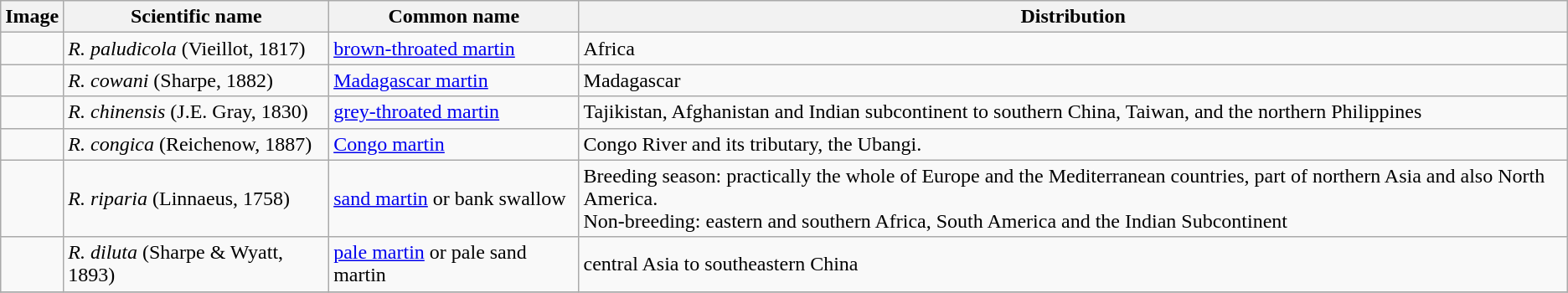<table class="wikitable">
<tr>
<th>Image</th>
<th>Scientific name</th>
<th>Common name</th>
<th>Distribution</th>
</tr>
<tr>
<td></td>
<td><em>R. paludicola</em> (Vieillot, 1817)</td>
<td><a href='#'>brown-throated martin</a></td>
<td>Africa</td>
</tr>
<tr>
<td></td>
<td><em>R. cowani</em> (Sharpe, 1882)</td>
<td><a href='#'>Madagascar martin</a></td>
<td>Madagascar</td>
</tr>
<tr>
<td></td>
<td><em>R. chinensis</em> (J.E. Gray, 1830)</td>
<td><a href='#'>grey-throated martin</a></td>
<td>Tajikistan, Afghanistan and Indian subcontinent to southern China, Taiwan, and the northern Philippines</td>
</tr>
<tr>
<td></td>
<td><em>R. congica</em> (Reichenow, 1887)</td>
<td><a href='#'>Congo martin</a></td>
<td>Congo River and its tributary, the Ubangi.</td>
</tr>
<tr>
<td></td>
<td><em>R. riparia</em> (Linnaeus, 1758)</td>
<td><a href='#'>sand martin</a> or bank swallow</td>
<td>Breeding season: practically the whole of Europe and the Mediterranean countries, part of northern Asia and also North America.<br>Non-breeding: eastern and southern Africa, South America and the Indian Subcontinent</td>
</tr>
<tr>
<td></td>
<td><em>R. diluta</em> (Sharpe & Wyatt, 1893)</td>
<td><a href='#'>pale martin</a> or pale sand martin</td>
<td>central Asia to southeastern China</td>
</tr>
<tr>
</tr>
</table>
